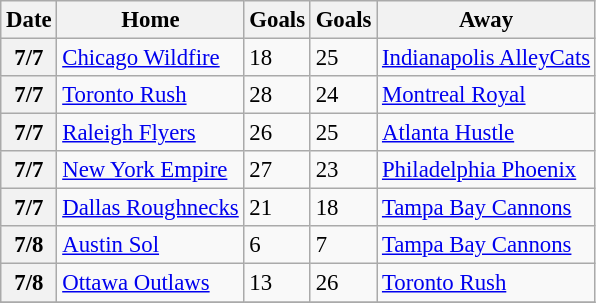<table class="wikitable" style="font-size: 95%;">
<tr>
<th>Date</th>
<th>Home</th>
<th>Goals</th>
<th>Goals</th>
<th>Away</th>
</tr>
<tr>
<th>7/7</th>
<td><a href='#'>Chicago Wildfire</a></td>
<td>18</td>
<td>25</td>
<td><a href='#'>Indianapolis AlleyCats</a></td>
</tr>
<tr>
<th>7/7</th>
<td><a href='#'>Toronto Rush</a></td>
<td>28</td>
<td>24</td>
<td><a href='#'>Montreal Royal</a></td>
</tr>
<tr>
<th>7/7</th>
<td><a href='#'>Raleigh Flyers</a></td>
<td>26</td>
<td>25</td>
<td><a href='#'>Atlanta Hustle</a></td>
</tr>
<tr>
<th>7/7</th>
<td><a href='#'>New York Empire</a></td>
<td>27</td>
<td>23</td>
<td><a href='#'>Philadelphia Phoenix</a></td>
</tr>
<tr>
<th>7/7</th>
<td><a href='#'>Dallas Roughnecks</a></td>
<td>21</td>
<td>18</td>
<td><a href='#'>Tampa Bay Cannons</a></td>
</tr>
<tr>
<th>7/8</th>
<td><a href='#'>Austin Sol</a></td>
<td>6</td>
<td>7</td>
<td><a href='#'>Tampa Bay Cannons</a></td>
</tr>
<tr>
<th>7/8</th>
<td><a href='#'>Ottawa Outlaws</a></td>
<td>13</td>
<td>26</td>
<td><a href='#'>Toronto Rush</a></td>
</tr>
<tr>
</tr>
</table>
